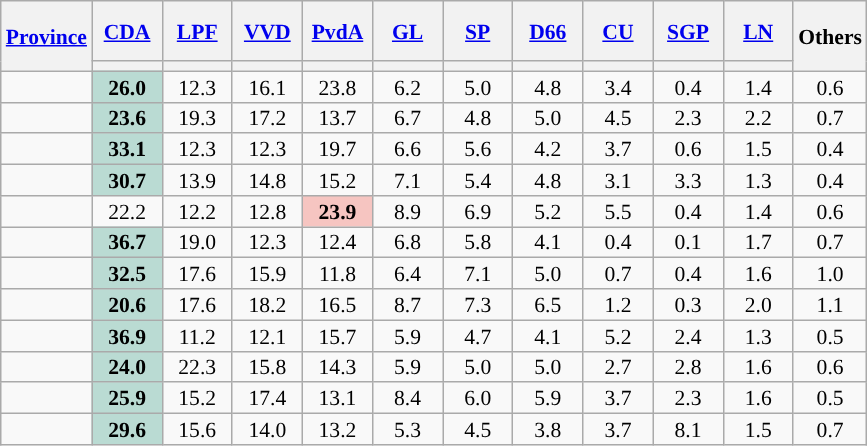<table class="wikitable sortable" style="text-align:center;font-size:90%;line-height:14px">
<tr style="height:40px;">
<th rowspan="2"><a href='#'>Province</a></th>
<th style="width:40px;"><a href='#'>CDA</a></th>
<th style="width:40px;"><a href='#'>LPF</a></th>
<th style="width:40px;"><a href='#'>VVD</a></th>
<th style="width:40px;"><a href='#'>PvdA</a></th>
<th style="width:40px;"><a href='#'>GL</a></th>
<th style="width:40px;"><a href='#'>SP</a></th>
<th style="width:40px;"><a href='#'>D66</a></th>
<th style="width:40px;"><a href='#'>CU</a></th>
<th style="width:40px;"><a href='#'>SGP</a></th>
<th style="width:40px;"><a href='#'>LN</a></th>
<th rowspan="2" style="width:40px;">Others</th>
</tr>
<tr>
<th style="background:"></th>
<th style="background:"></th>
<th style="background:"></th>
<th style="background:"></th>
<th style="background:"></th>
<th style="background:"></th>
<th style="background:"></th>
<th style="background:"></th>
<th style="background:"></th>
<th style="background:"></th>
</tr>
<tr>
<td align="left"></td>
<td style="background:#BADBD3;"><strong>26.0</strong></td>
<td>12.3</td>
<td>16.1</td>
<td>23.8</td>
<td>6.2</td>
<td>5.0</td>
<td>4.8</td>
<td>3.4</td>
<td>0.4</td>
<td>1.4</td>
<td>0.6</td>
</tr>
<tr>
<td align="left"></td>
<td style="background:#BADBD3;"><strong>23.6</strong></td>
<td>19.3</td>
<td>17.2</td>
<td>13.7</td>
<td>6.7</td>
<td>4.8</td>
<td>5.0</td>
<td>4.5</td>
<td>2.3</td>
<td>2.2</td>
<td>0.7</td>
</tr>
<tr>
<td align="left"></td>
<td style="background:#BADBD3;"><strong>33.1</strong></td>
<td>12.3</td>
<td>12.3</td>
<td>19.7</td>
<td>6.6</td>
<td>5.6</td>
<td>4.2</td>
<td>3.7</td>
<td>0.6</td>
<td>1.5</td>
<td>0.4</td>
</tr>
<tr>
<td align="left"></td>
<td style="background:#BADBD3;"><strong>30.7</strong></td>
<td>13.9</td>
<td>14.8</td>
<td>15.2</td>
<td>7.1</td>
<td>5.4</td>
<td>4.8</td>
<td>3.1</td>
<td>3.3</td>
<td>1.3</td>
<td>0.4</td>
</tr>
<tr>
<td align="left"></td>
<td>22.2</td>
<td>12.2</td>
<td>12.8</td>
<td style="background:#F6C5C1;"><strong>23.9</strong></td>
<td>8.9</td>
<td>6.9</td>
<td>5.2</td>
<td>5.5</td>
<td>0.4</td>
<td>1.4</td>
<td>0.6</td>
</tr>
<tr>
<td align="left"></td>
<td style="background:#BADBD3;"><strong>36.7</strong></td>
<td>19.0</td>
<td>12.3</td>
<td>12.4</td>
<td>6.8</td>
<td>5.8</td>
<td>4.1</td>
<td>0.4</td>
<td>0.1</td>
<td>1.7</td>
<td>0.7</td>
</tr>
<tr>
<td align="left"></td>
<td style="background:#BADBD3;"><strong>32.5</strong></td>
<td>17.6</td>
<td>15.9</td>
<td>11.8</td>
<td>6.4</td>
<td>7.1</td>
<td>5.0</td>
<td>0.7</td>
<td>0.4</td>
<td>1.6</td>
<td>1.0</td>
</tr>
<tr>
<td align="left"></td>
<td style="background:#BADBD3;"><strong>20.6</strong></td>
<td>17.6</td>
<td>18.2</td>
<td>16.5</td>
<td>8.7</td>
<td>7.3</td>
<td>6.5</td>
<td>1.2</td>
<td>0.3</td>
<td>2.0</td>
<td>1.1</td>
</tr>
<tr>
<td align="left"></td>
<td style="background:#BADBD3;"><strong>36.9</strong></td>
<td>11.2</td>
<td>12.1</td>
<td>15.7</td>
<td>5.9</td>
<td>4.7</td>
<td>4.1</td>
<td>5.2</td>
<td>2.4</td>
<td>1.3</td>
<td>0.5</td>
</tr>
<tr>
<td align="left"></td>
<td style="background:#BADBD3;"><strong>24.0</strong></td>
<td>22.3</td>
<td>15.8</td>
<td>14.3</td>
<td>5.9</td>
<td>5.0</td>
<td>5.0</td>
<td>2.7</td>
<td>2.8</td>
<td>1.6</td>
<td>0.6</td>
</tr>
<tr>
<td align="left"></td>
<td style="background:#BADBD3;"><strong>25.9</strong></td>
<td>15.2</td>
<td>17.4</td>
<td>13.1</td>
<td>8.4</td>
<td>6.0</td>
<td>5.9</td>
<td>3.7</td>
<td>2.3</td>
<td>1.6</td>
<td>0.5</td>
</tr>
<tr>
<td align="left"></td>
<td style="background:#BADBD3;"><strong>29.6</strong></td>
<td>15.6</td>
<td>14.0</td>
<td>13.2</td>
<td>5.3</td>
<td>4.5</td>
<td>3.8</td>
<td>3.7</td>
<td>8.1</td>
<td>1.5</td>
<td>0.7</td>
</tr>
</table>
